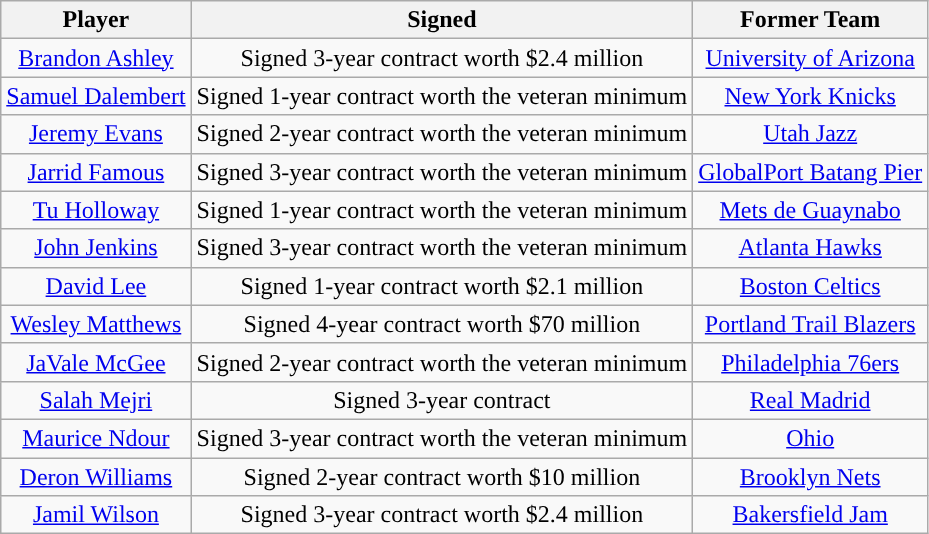<table class="wikitable sortable sortable">
<tr>
<th>Player</th>
<th>Signed</th>
<th>Former Team</th>
</tr>
<tr style="text-align: center">
<td><a href='#'>Brandon Ashley</a></td>
<td>Signed 3-year contract worth $2.4 million</td>
<td><a href='#'>University of Arizona</a></td>
</tr>
<tr style="text-align: center">
<td><a href='#'>Samuel Dalembert</a></td>
<td>Signed 1-year contract worth the veteran minimum</td>
<td><a href='#'>New York Knicks</a></td>
</tr>
<tr style="text-align: center">
<td><a href='#'>Jeremy Evans</a></td>
<td>Signed 2-year contract worth the veteran minimum</td>
<td><a href='#'>Utah Jazz</a></td>
</tr>
<tr style="text-align: center">
<td><a href='#'>Jarrid Famous</a></td>
<td>Signed 3-year contract worth the veteran minimum</td>
<td><a href='#'>GlobalPort Batang Pier</a></td>
</tr>
<tr style="text-align: center">
<td><a href='#'>Tu Holloway</a></td>
<td>Signed 1-year contract worth the veteran minimum</td>
<td><a href='#'>Mets de Guaynabo</a></td>
</tr>
<tr style="text-align: center">
<td><a href='#'>John Jenkins</a></td>
<td>Signed 3-year contract worth the veteran minimum</td>
<td><a href='#'>Atlanta Hawks</a></td>
</tr>
<tr style="text-align: center">
<td><a href='#'>David Lee</a></td>
<td>Signed 1-year contract worth $2.1 million</td>
<td><a href='#'>Boston Celtics</a></td>
</tr>
<tr style="text-align: center">
<td><a href='#'>Wesley Matthews</a></td>
<td>Signed 4-year contract worth $70 million</td>
<td><a href='#'>Portland Trail Blazers</a></td>
</tr>
<tr style="text-align: center">
<td><a href='#'>JaVale McGee</a></td>
<td>Signed 2-year contract worth the veteran minimum</td>
<td><a href='#'>Philadelphia 76ers</a></td>
</tr>
<tr style="text-align: center">
<td><a href='#'>Salah Mejri</a></td>
<td>Signed 3-year contract</td>
<td><a href='#'>Real Madrid</a></td>
</tr>
<tr style="text-align: center">
<td><a href='#'>Maurice Ndour</a></td>
<td>Signed 3-year contract worth the veteran minimum</td>
<td><a href='#'>Ohio</a></td>
</tr>
<tr style="text-align: center">
<td><a href='#'>Deron Williams</a></td>
<td>Signed 2-year contract worth $10 million</td>
<td><a href='#'>Brooklyn Nets</a></td>
</tr>
<tr style="text-align: center">
<td><a href='#'>Jamil Wilson</a></td>
<td>Signed 3-year contract worth $2.4 million</td>
<td><a href='#'>Bakersfield Jam</a></td>
</tr>
</table>
